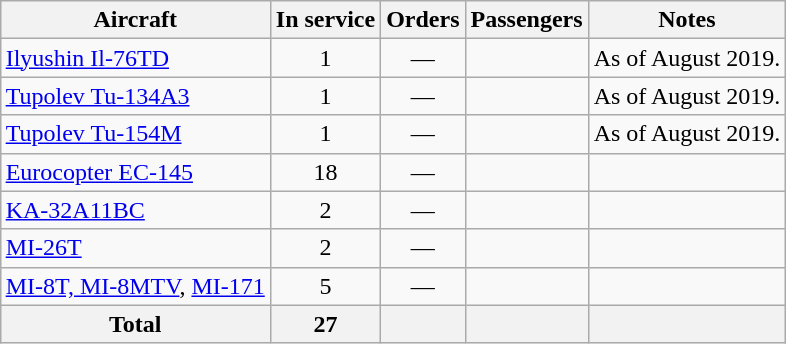<table class="wikitable" style="margin:1em auto">
<tr>
<th>Aircraft</th>
<th>In service</th>
<th>Orders</th>
<th>Passengers</th>
<th>Notes</th>
</tr>
<tr>
<td><a href='#'>Ilyushin Il-76TD</a></td>
<td align="center">1</td>
<td align="center">—</td>
<td align="center"></td>
<td>As of August 2019.</td>
</tr>
<tr>
<td><a href='#'>Tupolev Tu-134A3</a></td>
<td align="center">1</td>
<td align="center">—</td>
<td align="center"></td>
<td>As of August 2019.</td>
</tr>
<tr>
<td><a href='#'>Tupolev Tu-154M</a></td>
<td align="center">1</td>
<td align="center">—</td>
<td align="center"></td>
<td>As of August 2019.</td>
</tr>
<tr>
<td><a href='#'>Eurocopter EC-145</a></td>
<td align="center">18</td>
<td align="center">—</td>
<td align="center"></td>
<td align="center"></td>
</tr>
<tr>
<td><a href='#'>KA-32A11BC</a></td>
<td align="center">2</td>
<td align="center">—</td>
<td align="center"></td>
<td align="center"></td>
</tr>
<tr>
<td><a href='#'>MI-26T</a></td>
<td align="center">2</td>
<td align="center">—</td>
<td align="center"></td>
<td align="center"></td>
</tr>
<tr>
<td><a href='#'>MI-8T, MI-8MTV</a>, <a href='#'>MI-171</a></td>
<td align="center">5</td>
<td align="center">—</td>
<td align="center"></td>
<td align="center"></td>
</tr>
<tr>
<th>Total</th>
<th>27</th>
<th></th>
<th></th>
<th colspan="2"></th>
</tr>
</table>
